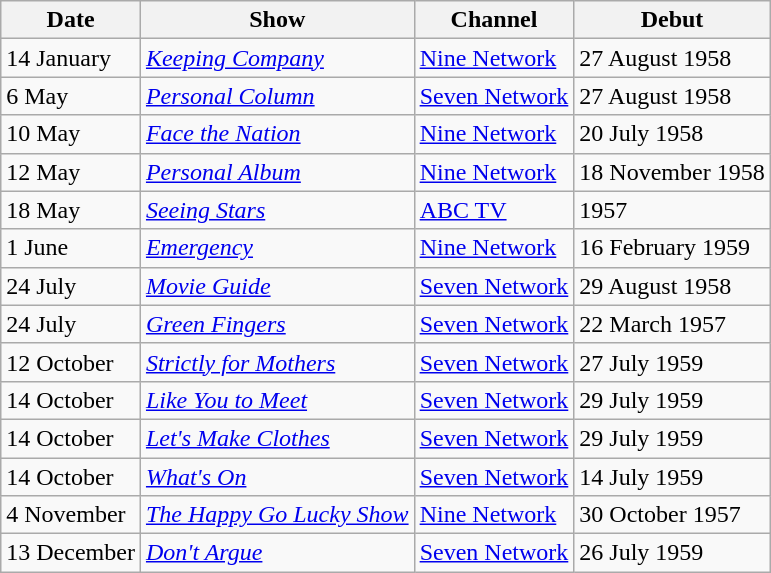<table class="wikitable">
<tr ">
<th>Date</th>
<th>Show</th>
<th>Channel</th>
<th>Debut</th>
</tr>
<tr>
<td>14 January</td>
<td><em><a href='#'>Keeping Company</a></em></td>
<td><a href='#'>Nine Network</a></td>
<td>27 August 1958</td>
</tr>
<tr>
<td>6 May</td>
<td><em><a href='#'>Personal Column</a></em></td>
<td><a href='#'>Seven Network</a></td>
<td>27 August 1958</td>
</tr>
<tr>
<td>10 May</td>
<td><em><a href='#'>Face the Nation</a></em></td>
<td><a href='#'>Nine Network</a></td>
<td>20 July 1958</td>
</tr>
<tr>
<td>12 May</td>
<td><em><a href='#'>Personal Album</a></em></td>
<td><a href='#'>Nine Network</a></td>
<td>18 November 1958</td>
</tr>
<tr>
<td>18 May</td>
<td><em><a href='#'>Seeing Stars</a></em></td>
<td><a href='#'>ABC TV</a></td>
<td>1957</td>
</tr>
<tr>
<td>1 June</td>
<td><em><a href='#'>Emergency</a></em></td>
<td><a href='#'>Nine Network</a></td>
<td>16 February 1959</td>
</tr>
<tr>
<td>24 July</td>
<td><em><a href='#'>Movie Guide</a></em></td>
<td><a href='#'>Seven Network</a></td>
<td>29 August 1958</td>
</tr>
<tr>
<td>24 July</td>
<td><em><a href='#'>Green Fingers</a></em></td>
<td><a href='#'>Seven Network</a></td>
<td>22 March 1957</td>
</tr>
<tr>
<td>12 October</td>
<td><em><a href='#'>Strictly for Mothers</a></em></td>
<td><a href='#'>Seven Network</a></td>
<td>27 July 1959</td>
</tr>
<tr>
<td>14 October</td>
<td><em><a href='#'>Like You to Meet</a></em></td>
<td><a href='#'>Seven Network</a></td>
<td>29 July 1959</td>
</tr>
<tr>
<td>14 October</td>
<td><em><a href='#'>Let's Make Clothes</a></em></td>
<td><a href='#'>Seven Network</a></td>
<td>29 July 1959</td>
</tr>
<tr>
<td>14 October</td>
<td><em><a href='#'>What's On</a></em></td>
<td><a href='#'>Seven Network</a></td>
<td>14 July 1959</td>
</tr>
<tr>
<td>4 November</td>
<td><em><a href='#'>The Happy Go Lucky Show</a></em></td>
<td><a href='#'>Nine Network</a></td>
<td>30 October 1957</td>
</tr>
<tr>
<td>13 December</td>
<td><em><a href='#'>Don't Argue</a></em></td>
<td><a href='#'>Seven Network</a></td>
<td>26 July 1959</td>
</tr>
</table>
